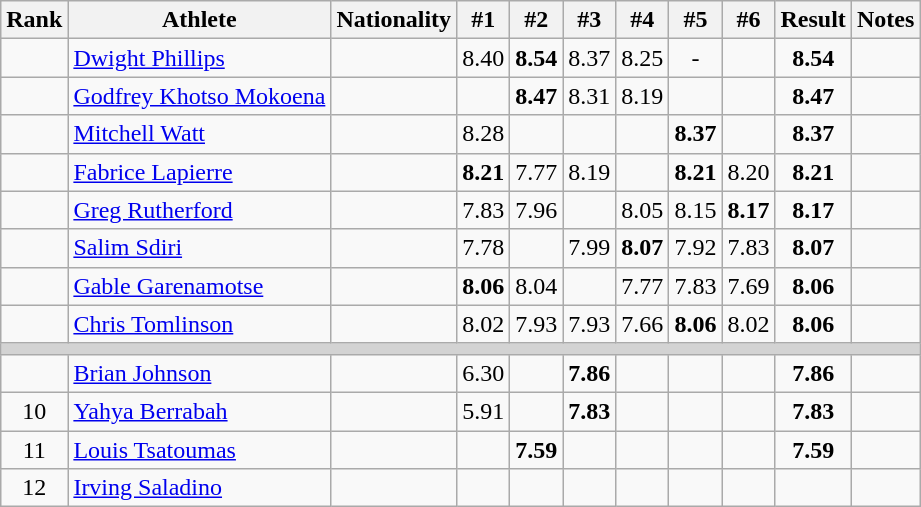<table class="wikitable sortable" style="text-align:center">
<tr>
<th>Rank</th>
<th>Athlete</th>
<th>Nationality</th>
<th>#1</th>
<th>#2</th>
<th>#3</th>
<th>#4</th>
<th>#5</th>
<th>#6</th>
<th>Result</th>
<th>Notes</th>
</tr>
<tr>
<td></td>
<td align=left><a href='#'>Dwight Phillips</a></td>
<td align=left></td>
<td>8.40</td>
<td><strong>8.54</strong></td>
<td>8.37</td>
<td>8.25</td>
<td>-</td>
<td></td>
<td><strong>8.54</strong></td>
<td></td>
</tr>
<tr>
<td></td>
<td align=left><a href='#'>Godfrey Khotso Mokoena</a></td>
<td align=left></td>
<td></td>
<td><strong>8.47</strong></td>
<td>8.31</td>
<td>8.19</td>
<td></td>
<td></td>
<td><strong>8.47</strong></td>
<td></td>
</tr>
<tr>
<td></td>
<td align=left><a href='#'>Mitchell Watt</a></td>
<td align=left></td>
<td>8.28</td>
<td></td>
<td></td>
<td></td>
<td><strong>8.37</strong></td>
<td></td>
<td><strong>8.37</strong></td>
<td></td>
</tr>
<tr>
<td></td>
<td align=left><a href='#'>Fabrice Lapierre</a></td>
<td align=left></td>
<td><strong>8.21</strong></td>
<td>7.77</td>
<td>8.19</td>
<td></td>
<td><strong>8.21</strong></td>
<td>8.20</td>
<td><strong>8.21</strong></td>
<td></td>
</tr>
<tr>
<td></td>
<td align=left><a href='#'>Greg Rutherford</a></td>
<td align=left></td>
<td>7.83</td>
<td>7.96</td>
<td></td>
<td>8.05</td>
<td>8.15</td>
<td><strong>8.17</strong></td>
<td><strong>8.17</strong></td>
<td></td>
</tr>
<tr>
<td></td>
<td align=left><a href='#'>Salim Sdiri</a></td>
<td align=left></td>
<td>7.78</td>
<td></td>
<td>7.99</td>
<td><strong>8.07</strong></td>
<td>7.92</td>
<td>7.83</td>
<td><strong>8.07</strong></td>
<td></td>
</tr>
<tr>
<td></td>
<td align=left><a href='#'>Gable Garenamotse</a></td>
<td align=left></td>
<td><strong>8.06</strong></td>
<td>8.04</td>
<td></td>
<td>7.77</td>
<td>7.83</td>
<td>7.69</td>
<td><strong>8.06</strong></td>
<td></td>
</tr>
<tr>
<td></td>
<td align=left><a href='#'>Chris Tomlinson</a></td>
<td align=left></td>
<td>8.02</td>
<td>7.93</td>
<td>7.93</td>
<td>7.66</td>
<td><strong>8.06</strong></td>
<td>8.02</td>
<td><strong>8.06</strong></td>
<td></td>
</tr>
<tr>
<td colspan=11 bgcolor=lightgray></td>
</tr>
<tr>
<td></td>
<td align=left><a href='#'>Brian Johnson</a></td>
<td align=left></td>
<td>6.30</td>
<td></td>
<td><strong>7.86</strong></td>
<td></td>
<td></td>
<td></td>
<td><strong>7.86</strong></td>
<td></td>
</tr>
<tr>
<td>10</td>
<td align=left><a href='#'>Yahya Berrabah</a></td>
<td align=left></td>
<td>5.91</td>
<td></td>
<td><strong>7.83</strong></td>
<td></td>
<td></td>
<td></td>
<td><strong>7.83</strong></td>
<td></td>
</tr>
<tr>
<td>11</td>
<td align=left><a href='#'>Louis Tsatoumas</a></td>
<td align=left></td>
<td></td>
<td><strong>7.59</strong></td>
<td></td>
<td></td>
<td></td>
<td></td>
<td><strong>7.59</strong></td>
<td></td>
</tr>
<tr>
<td>12</td>
<td align=left><a href='#'>Irving Saladino</a></td>
<td align=left></td>
<td></td>
<td></td>
<td></td>
<td></td>
<td></td>
<td></td>
<td><strong></strong></td>
<td></td>
</tr>
</table>
